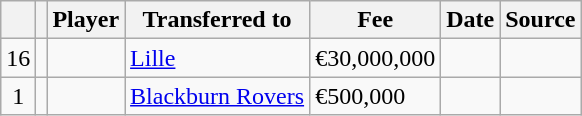<table class="wikitable plainrowheaders sortable">
<tr>
<th></th>
<th></th>
<th scope=col>Player</th>
<th>Transferred to</th>
<th !scope=col; style="width: 65px;">Fee</th>
<th scope=col>Date</th>
<th scope=col>Source</th>
</tr>
<tr>
<td align=center>16</td>
<td align=center></td>
<td></td>
<td> <a href='#'>Lille</a></td>
<td>€30,000,000</td>
<td></td>
<td></td>
</tr>
<tr>
<td align=center>1</td>
<td align=center></td>
<td></td>
<td> <a href='#'>Blackburn Rovers</a></td>
<td>€500,000</td>
<td></td>
<td></td>
</tr>
</table>
